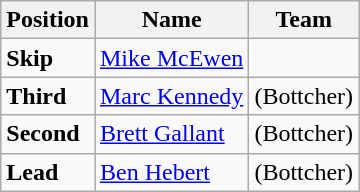<table class="wikitable">
<tr>
<th><strong>Position</strong></th>
<th><strong>Name</strong></th>
<th><strong>Team</strong></th>
</tr>
<tr>
<td><strong>Skip</strong></td>
<td><a href='#'>Mike McEwen</a></td>
<td></td>
</tr>
<tr>
<td><strong>Third</strong></td>
<td><a href='#'>Marc Kennedy</a></td>
<td> (Bottcher)</td>
</tr>
<tr>
<td><strong>Second</strong></td>
<td><a href='#'>Brett Gallant</a></td>
<td> (Bottcher)</td>
</tr>
<tr>
<td><strong>Lead</strong></td>
<td><a href='#'>Ben Hebert</a></td>
<td> (Bottcher)</td>
</tr>
</table>
